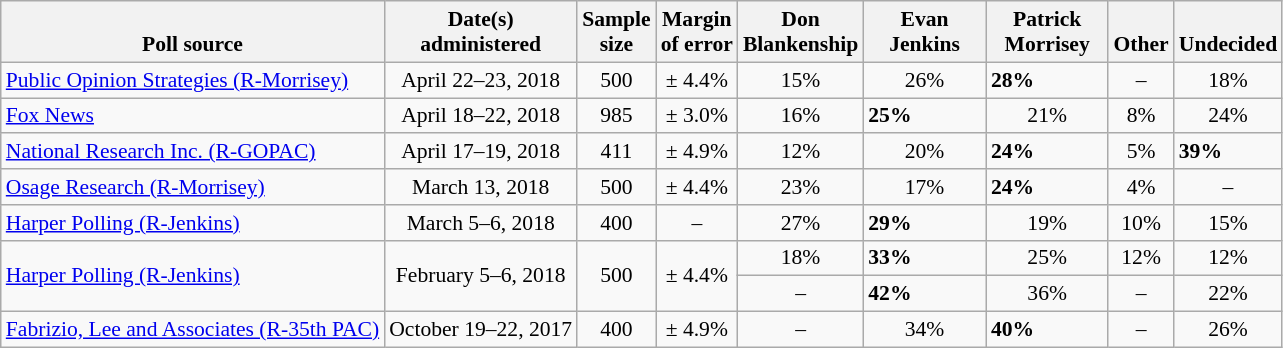<table class="wikitable" style="font-size:90%">
<tr valign=bottom>
<th>Poll source</th>
<th>Date(s)<br>administered</th>
<th>Sample<br>size</th>
<th>Margin<br>of error</th>
<th style="width:75px;">Don<br>Blankenship</th>
<th style="width:75px;">Evan<br>Jenkins</th>
<th style="width:75px;">Patrick<br>Morrisey</th>
<th>Other</th>
<th>Undecided</th>
</tr>
<tr>
<td><a href='#'>Public Opinion Strategies (R-Morrisey)</a></td>
<td align=center>April 22–23, 2018</td>
<td align=center>500</td>
<td align=center>± 4.4%</td>
<td align=center>15%</td>
<td align=center>26%</td>
<td><strong>28%</strong></td>
<td align=center>–</td>
<td align=center>18%</td>
</tr>
<tr>
<td><a href='#'>Fox News</a></td>
<td align=center>April 18–22, 2018</td>
<td align=center>985</td>
<td align=center>± 3.0%</td>
<td align=center>16%</td>
<td><strong>25%</strong></td>
<td align=center>21%</td>
<td align=center>8%</td>
<td align=center>24%</td>
</tr>
<tr>
<td><a href='#'>National Research Inc. (R-GOPAC)</a></td>
<td align=center>April 17–19, 2018</td>
<td align=center>411</td>
<td align=center>± 4.9%</td>
<td align=center>12%</td>
<td align=center>20%</td>
<td><strong>24%</strong></td>
<td align=center>5%</td>
<td><strong>39%</strong></td>
</tr>
<tr>
<td><a href='#'>Osage Research (R-Morrisey)</a></td>
<td align=center>March 13, 2018</td>
<td align=center>500</td>
<td align=center>± 4.4%</td>
<td align=center>23%</td>
<td align=center>17%</td>
<td><strong>24%</strong></td>
<td align=center>4%</td>
<td align=center>–</td>
</tr>
<tr>
<td><a href='#'>Harper Polling (R-Jenkins)</a></td>
<td align=center>March 5–6, 2018</td>
<td align=center>400</td>
<td align=center>–</td>
<td align=center>27%</td>
<td><strong>29%</strong></td>
<td align=center>19%</td>
<td align=center>10%</td>
<td align=center>15%</td>
</tr>
<tr>
<td rowspan=2><a href='#'>Harper Polling (R-Jenkins)</a></td>
<td rowspan=2 align=center>February 5–6, 2018</td>
<td rowspan=2 align=center>500</td>
<td rowspan=2 align=center>± 4.4%</td>
<td align=center>18%</td>
<td><strong>33%</strong></td>
<td align=center>25%</td>
<td align=center>12%</td>
<td align=center>12%</td>
</tr>
<tr>
<td align=center>–</td>
<td><strong>42%</strong></td>
<td align=center>36%</td>
<td align=center>–</td>
<td align=center>22%</td>
</tr>
<tr>
<td><a href='#'>Fabrizio, Lee and Associates (R-35th PAC)</a></td>
<td align=center>October 19–22, 2017</td>
<td align=center>400</td>
<td align=center>± 4.9%</td>
<td align=center>–</td>
<td align=center>34%</td>
<td><strong>40%</strong></td>
<td align=center>–</td>
<td align=center>26%</td>
</tr>
</table>
